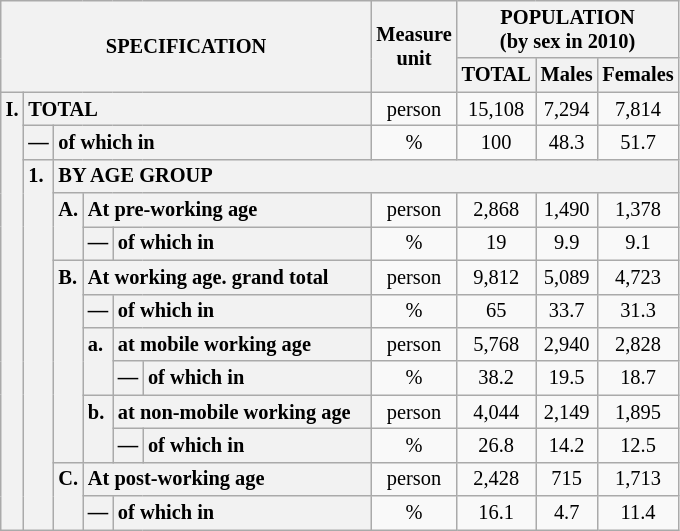<table class="wikitable" style="font-size:85%; text-align:center">
<tr>
<th rowspan="2" colspan="6">SPECIFICATION</th>
<th rowspan="2">Measure<br> unit</th>
<th colspan="3" rowspan="1">POPULATION<br> (by sex in 2010)</th>
</tr>
<tr>
<th>TOTAL</th>
<th>Males</th>
<th>Females</th>
</tr>
<tr>
<th style="text-align:left" valign="top" rowspan="13">I.</th>
<th style="text-align:left" colspan="5">TOTAL</th>
<td>person</td>
<td>15,108</td>
<td>7,294</td>
<td>7,814</td>
</tr>
<tr>
<th style="text-align:left" valign="top">—</th>
<th style="text-align:left" colspan="4">of which in</th>
<td>%</td>
<td>100</td>
<td>48.3</td>
<td>51.7</td>
</tr>
<tr>
<th style="text-align:left" valign="top" rowspan="11">1.</th>
<th style="text-align:left" colspan="19">BY AGE GROUP</th>
</tr>
<tr>
<th style="text-align:left" valign="top" rowspan="2">A.</th>
<th style="text-align:left" colspan="3">At pre-working age</th>
<td>person</td>
<td>2,868</td>
<td>1,490</td>
<td>1,378</td>
</tr>
<tr>
<th style="text-align:left" valign="top">—</th>
<th style="text-align:left" valign="top" colspan="2">of which in</th>
<td>%</td>
<td>19</td>
<td>9.9</td>
<td>9.1</td>
</tr>
<tr>
<th style="text-align:left" valign="top" rowspan="6">B.</th>
<th style="text-align:left" colspan="3">At working age. grand total</th>
<td>person</td>
<td>9,812</td>
<td>5,089</td>
<td>4,723</td>
</tr>
<tr>
<th style="text-align:left" valign="top">—</th>
<th style="text-align:left" valign="top" colspan="2">of which in</th>
<td>%</td>
<td>65</td>
<td>33.7</td>
<td>31.3</td>
</tr>
<tr>
<th style="text-align:left" valign="top" rowspan="2">a.</th>
<th style="text-align:left" colspan="2">at mobile working age</th>
<td>person</td>
<td>5,768</td>
<td>2,940</td>
<td>2,828</td>
</tr>
<tr>
<th style="text-align:left" valign="top">—</th>
<th style="text-align:left" valign="top" colspan="1">of which in                        </th>
<td>%</td>
<td>38.2</td>
<td>19.5</td>
<td>18.7</td>
</tr>
<tr>
<th style="text-align:left" valign="top" rowspan="2">b.</th>
<th style="text-align:left" colspan="2">at non-mobile working age</th>
<td>person</td>
<td>4,044</td>
<td>2,149</td>
<td>1,895</td>
</tr>
<tr>
<th style="text-align:left" valign="top">—</th>
<th style="text-align:left" valign="top" colspan="1">of which in                        </th>
<td>%</td>
<td>26.8</td>
<td>14.2</td>
<td>12.5</td>
</tr>
<tr>
<th style="text-align:left" valign="top" rowspan="2">C.</th>
<th style="text-align:left" colspan="3">At post-working age</th>
<td>person</td>
<td>2,428</td>
<td>715</td>
<td>1,713</td>
</tr>
<tr>
<th style="text-align:left" valign="top">—</th>
<th style="text-align:left" valign="top" colspan="2">of which in</th>
<td>%</td>
<td>16.1</td>
<td>4.7</td>
<td>11.4</td>
</tr>
</table>
